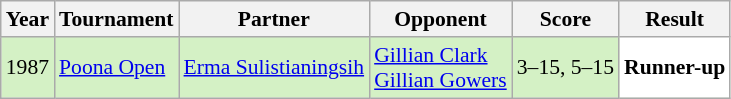<table class="sortable wikitable" style="font-size: 90%;">
<tr>
<th>Year</th>
<th>Tournament</th>
<th>Partner</th>
<th>Opponent</th>
<th>Score</th>
<th>Result</th>
</tr>
<tr style="background:#D4F1C5">
<td align="center">1987</td>
<td align="left"><a href='#'>Poona Open</a></td>
<td align="left"> <a href='#'>Erma Sulistianingsih</a></td>
<td align="left"> <a href='#'>Gillian Clark</a> <br>  <a href='#'>Gillian Gowers</a></td>
<td align="left">3–15, 5–15</td>
<td style="text-align:left; background:white"> <strong>Runner-up</strong></td>
</tr>
</table>
